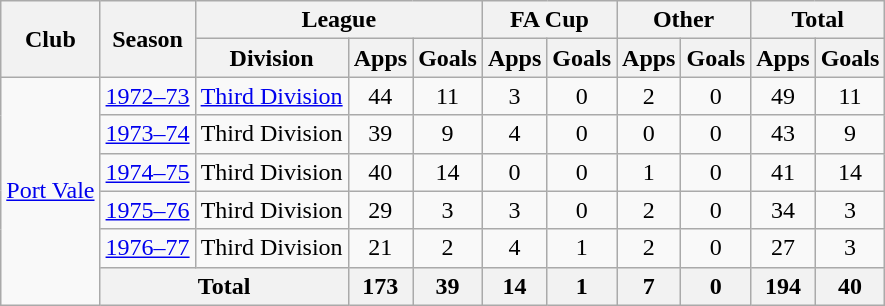<table class="wikitable" style="text-align: center;">
<tr>
<th rowspan="2">Club</th>
<th rowspan="2">Season</th>
<th colspan="3">League</th>
<th colspan="2">FA Cup</th>
<th colspan="2">Other</th>
<th colspan="2">Total</th>
</tr>
<tr>
<th>Division</th>
<th>Apps</th>
<th>Goals</th>
<th>Apps</th>
<th>Goals</th>
<th>Apps</th>
<th>Goals</th>
<th>Apps</th>
<th>Goals</th>
</tr>
<tr>
<td rowspan="6"><a href='#'>Port Vale</a></td>
<td><a href='#'>1972–73</a></td>
<td><a href='#'>Third Division</a></td>
<td>44</td>
<td>11</td>
<td>3</td>
<td>0</td>
<td>2</td>
<td>0</td>
<td>49</td>
<td>11</td>
</tr>
<tr>
<td><a href='#'>1973–74</a></td>
<td>Third Division</td>
<td>39</td>
<td>9</td>
<td>4</td>
<td>0</td>
<td>0</td>
<td>0</td>
<td>43</td>
<td>9</td>
</tr>
<tr>
<td><a href='#'>1974–75</a></td>
<td>Third Division</td>
<td>40</td>
<td>14</td>
<td>0</td>
<td>0</td>
<td>1</td>
<td>0</td>
<td>41</td>
<td>14</td>
</tr>
<tr>
<td><a href='#'>1975–76</a></td>
<td>Third Division</td>
<td>29</td>
<td>3</td>
<td>3</td>
<td>0</td>
<td>2</td>
<td>0</td>
<td>34</td>
<td>3</td>
</tr>
<tr>
<td><a href='#'>1976–77</a></td>
<td>Third Division</td>
<td>21</td>
<td>2</td>
<td>4</td>
<td>1</td>
<td>2</td>
<td>0</td>
<td>27</td>
<td>3</td>
</tr>
<tr>
<th colspan="2">Total</th>
<th>173</th>
<th>39</th>
<th>14</th>
<th>1</th>
<th>7</th>
<th>0</th>
<th>194</th>
<th>40</th>
</tr>
</table>
